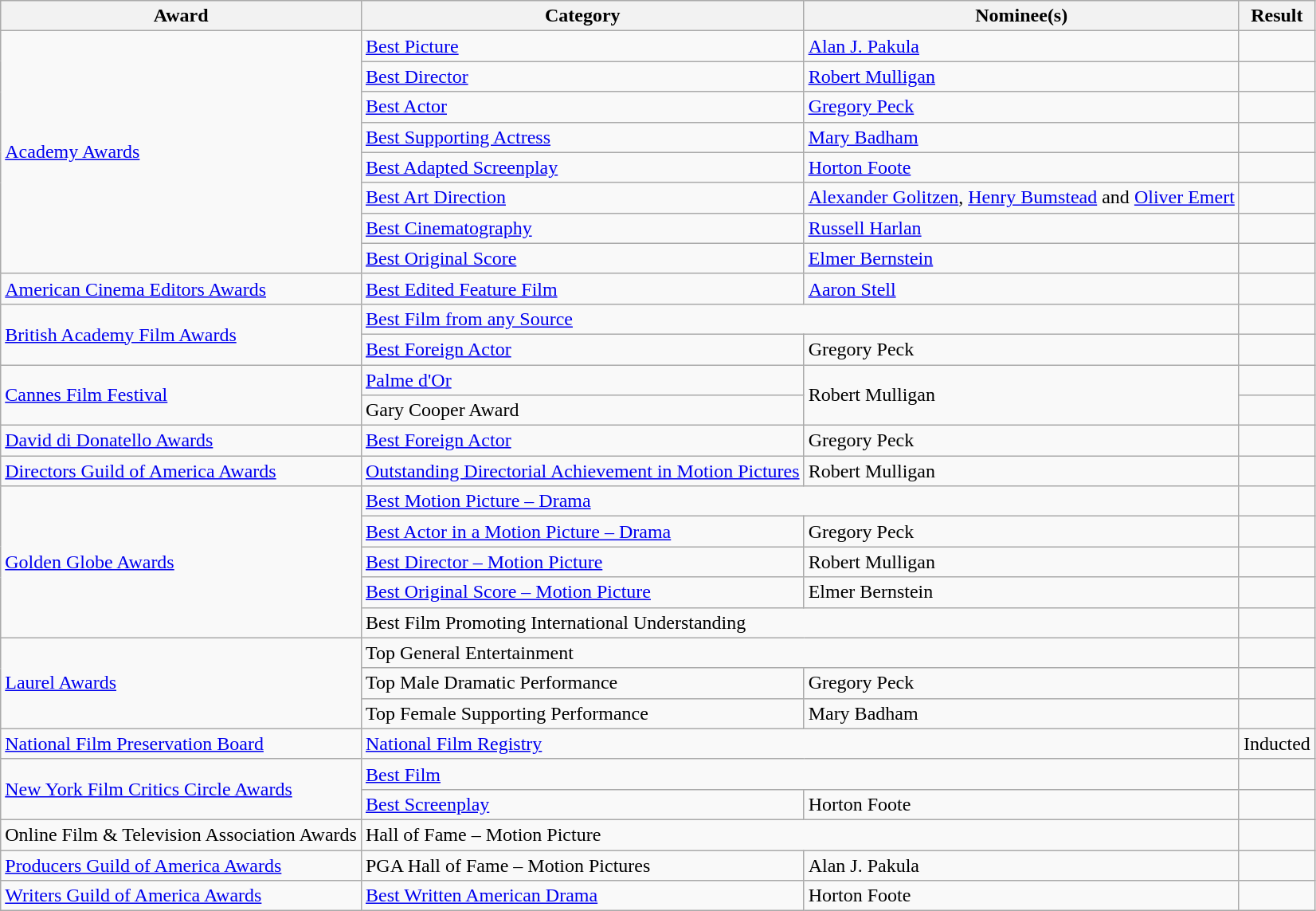<table class="wikitable plainrowheaders">
<tr>
<th>Award</th>
<th>Category</th>
<th>Nominee(s)</th>
<th>Result</th>
</tr>
<tr>
<td rowspan="8"><a href='#'>Academy Awards</a></td>
<td><a href='#'>Best Picture</a></td>
<td><a href='#'>Alan J. Pakula</a></td>
<td></td>
</tr>
<tr>
<td><a href='#'>Best Director</a></td>
<td><a href='#'>Robert Mulligan</a></td>
<td></td>
</tr>
<tr>
<td><a href='#'>Best Actor</a></td>
<td><a href='#'>Gregory Peck</a></td>
<td></td>
</tr>
<tr>
<td><a href='#'>Best Supporting Actress</a></td>
<td><a href='#'>Mary Badham</a></td>
<td></td>
</tr>
<tr>
<td><a href='#'>Best Adapted Screenplay</a></td>
<td><a href='#'>Horton Foote</a></td>
<td></td>
</tr>
<tr>
<td><a href='#'>Best Art Direction</a></td>
<td><a href='#'>Alexander Golitzen</a>, <a href='#'>Henry Bumstead</a> and <a href='#'>Oliver Emert</a></td>
<td></td>
</tr>
<tr>
<td><a href='#'>Best Cinematography</a></td>
<td><a href='#'>Russell Harlan</a></td>
<td></td>
</tr>
<tr>
<td><a href='#'>Best Original Score</a></td>
<td><a href='#'>Elmer Bernstein</a></td>
<td></td>
</tr>
<tr>
<td><a href='#'>American Cinema Editors Awards</a></td>
<td><a href='#'>Best Edited Feature Film</a></td>
<td><a href='#'>Aaron Stell</a></td>
<td></td>
</tr>
<tr>
<td rowspan="2"><a href='#'>British Academy Film Awards</a></td>
<td colspan="2"><a href='#'>Best Film from any Source</a></td>
<td></td>
</tr>
<tr>
<td><a href='#'>Best Foreign Actor</a></td>
<td>Gregory Peck</td>
<td></td>
</tr>
<tr>
<td rowspan="2"><a href='#'>Cannes Film Festival</a></td>
<td><a href='#'>Palme d'Or</a></td>
<td rowspan="2">Robert Mulligan</td>
<td></td>
</tr>
<tr>
<td>Gary Cooper Award</td>
<td></td>
</tr>
<tr>
<td><a href='#'>David di Donatello Awards</a></td>
<td><a href='#'>Best Foreign Actor</a></td>
<td>Gregory Peck</td>
<td></td>
</tr>
<tr>
<td><a href='#'>Directors Guild of America Awards</a></td>
<td><a href='#'>Outstanding Directorial Achievement in Motion Pictures</a></td>
<td>Robert Mulligan</td>
<td></td>
</tr>
<tr>
<td rowspan="5"><a href='#'>Golden Globe Awards</a></td>
<td colspan="2"><a href='#'>Best Motion Picture – Drama</a></td>
<td></td>
</tr>
<tr>
<td><a href='#'>Best Actor in a Motion Picture – Drama</a></td>
<td>Gregory Peck</td>
<td></td>
</tr>
<tr>
<td><a href='#'>Best Director – Motion Picture</a></td>
<td>Robert Mulligan</td>
<td></td>
</tr>
<tr>
<td><a href='#'>Best Original Score – Motion Picture</a></td>
<td>Elmer Bernstein</td>
<td></td>
</tr>
<tr>
<td colspan="2">Best Film Promoting International Understanding</td>
<td></td>
</tr>
<tr>
<td rowspan="3"><a href='#'>Laurel Awards</a></td>
<td colspan="2">Top General Entertainment</td>
<td></td>
</tr>
<tr>
<td>Top Male Dramatic Performance</td>
<td>Gregory Peck</td>
<td></td>
</tr>
<tr>
<td>Top Female Supporting Performance</td>
<td>Mary Badham</td>
<td></td>
</tr>
<tr>
<td><a href='#'>National Film Preservation Board</a></td>
<td colspan="2"><a href='#'>National Film Registry</a></td>
<td>Inducted</td>
</tr>
<tr>
<td rowspan="2"><a href='#'>New York Film Critics Circle Awards</a></td>
<td colspan="2"><a href='#'>Best Film</a></td>
<td></td>
</tr>
<tr>
<td><a href='#'>Best Screenplay</a></td>
<td>Horton Foote</td>
<td></td>
</tr>
<tr>
<td>Online Film & Television Association Awards</td>
<td colspan="2">Hall of Fame – Motion Picture</td>
<td></td>
</tr>
<tr>
<td><a href='#'>Producers Guild of America Awards</a></td>
<td>PGA Hall of Fame – Motion Pictures</td>
<td>Alan J. Pakula</td>
<td></td>
</tr>
<tr>
<td><a href='#'>Writers Guild of America Awards</a></td>
<td><a href='#'>Best Written American Drama</a></td>
<td>Horton Foote</td>
<td></td>
</tr>
</table>
